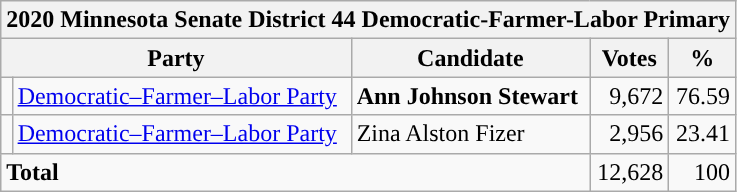<table class="wikitable">
<tr>
<th colspan="6">2020 Minnesota Senate District 44 Democratic-Farmer-Labor Primary</th>
</tr>
<tr>
<th colspan="2">Party</th>
<th>Candidate</th>
<th>Votes</th>
<th>%</th>
</tr>
<tr>
<td style="background-color:"></td>
<td><a href='#'>Democratic–Farmer–Labor Party</a></td>
<td><strong>Ann Johnson Stewart</strong></td>
<td align="right">9,672</td>
<td align="right">76.59</td>
</tr>
<tr>
<td style="background-color:"></td>
<td><a href='#'>Democratic–Farmer–Labor Party</a></td>
<td>Zina Alston Fizer</td>
<td align="right">2,956</td>
<td align="right">23.41</td>
</tr>
<tr>
<td colspan="3"><strong>Total</strong></td>
<td align="right">12,628</td>
<td align="right">100</td>
</tr>
</table>
